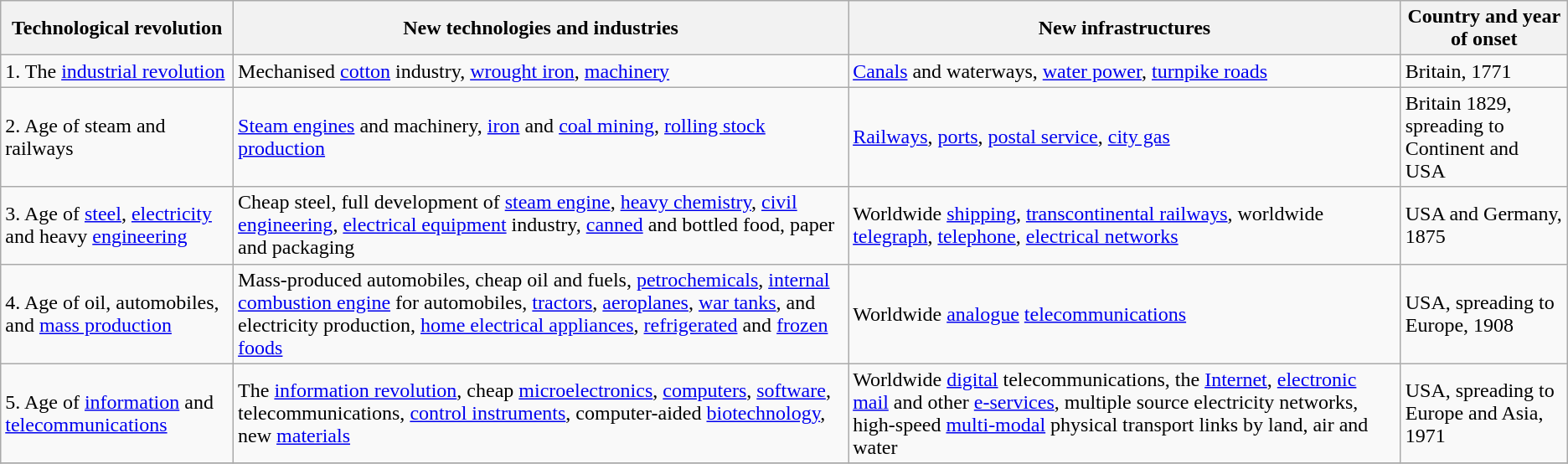<table class="wikitable">
<tr>
<th>Technological revolution</th>
<th>New technologies and industries</th>
<th>New infrastructures</th>
<th>Country and year of onset</th>
</tr>
<tr>
<td>1. The <a href='#'>industrial revolution</a></td>
<td>Mechanised <a href='#'>cotton</a> industry, <a href='#'>wrought iron</a>, <a href='#'>machinery</a></td>
<td><a href='#'>Canals</a> and waterways, <a href='#'>water power</a>, <a href='#'>turnpike roads</a></td>
<td>Britain, 1771</td>
</tr>
<tr>
<td>2. Age of steam and railways</td>
<td><a href='#'>Steam engines</a> and machinery, <a href='#'>iron</a> and <a href='#'>coal mining</a>, <a href='#'>rolling stock production</a></td>
<td><a href='#'>Railways</a>, <a href='#'>ports</a>, <a href='#'>postal service</a>, <a href='#'>city gas</a></td>
<td>Britain 1829, spreading to Continent and USA</td>
</tr>
<tr>
<td>3. Age of <a href='#'>steel</a>, <a href='#'>electricity</a> and heavy <a href='#'>engineering</a></td>
<td>Cheap steel, full development of <a href='#'>steam engine</a>, <a href='#'>heavy chemistry</a>, <a href='#'>civil engineering</a>, <a href='#'>electrical equipment</a> industry, <a href='#'>canned</a> and bottled food, paper and packaging</td>
<td>Worldwide <a href='#'>shipping</a>, <a href='#'>transcontinental railways</a>, worldwide <a href='#'>telegraph</a>, <a href='#'>telephone</a>, <a href='#'>electrical networks</a></td>
<td>USA and Germany, 1875</td>
</tr>
<tr>
<td>4. Age of oil, automobiles, and <a href='#'>mass production</a></td>
<td>Mass-produced automobiles, cheap oil and fuels, <a href='#'>petrochemicals</a>, <a href='#'>internal combustion engine</a> for automobiles, <a href='#'>tractors</a>, <a href='#'>aeroplanes</a>, <a href='#'>war tanks</a>, and electricity production, <a href='#'>home electrical appliances</a>, <a href='#'>refrigerated</a> and <a href='#'>frozen foods</a></td>
<td>Worldwide <a href='#'>analogue</a> <a href='#'>telecommunications</a></td>
<td>USA, spreading to Europe, 1908</td>
</tr>
<tr>
<td>5. Age of <a href='#'>information</a> and <a href='#'>telecommunications</a></td>
<td>The <a href='#'>information revolution</a>, cheap <a href='#'>microelectronics</a>, <a href='#'>computers</a>, <a href='#'>software</a>, telecommunications, <a href='#'>control instruments</a>, computer-aided <a href='#'>biotechnology</a>, new <a href='#'>materials</a></td>
<td>Worldwide <a href='#'>digital</a> telecommunications, the <a href='#'>Internet</a>, <a href='#'>electronic mail</a> and other <a href='#'>e-services</a>, multiple source electricity networks, high-speed <a href='#'>multi-modal</a> physical transport links by land, air and water</td>
<td>USA, spreading to Europe and Asia, 1971</td>
</tr>
<tr>
</tr>
</table>
